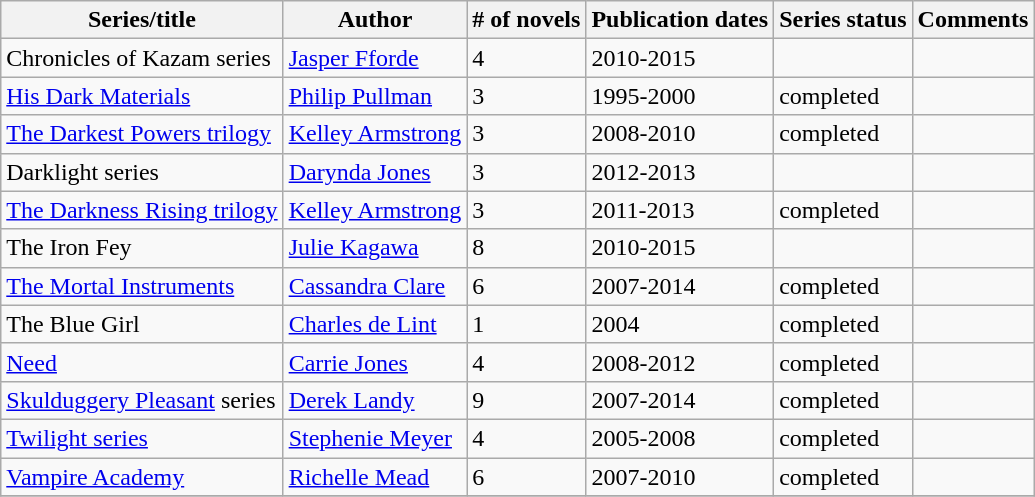<table class="wikitable sortable nowraplinks">
<tr>
<th scope="col">Series/title</th>
<th scope="col">Author</th>
<th scope="col"># of novels</th>
<th scope="col">Publication dates</th>
<th scope="col">Series status</th>
<th scope="col">Comments</th>
</tr>
<tr>
<td>Chronicles of Kazam series</td>
<td><a href='#'>Jasper Fforde</a></td>
<td>4</td>
<td>2010-2015</td>
<td></td>
<td></td>
</tr>
<tr>
<td><a href='#'>His Dark Materials</a></td>
<td><a href='#'>Philip Pullman</a></td>
<td>3</td>
<td>1995-2000</td>
<td>completed</td>
<td></td>
</tr>
<tr>
<td><a href='#'>The Darkest Powers trilogy</a></td>
<td><a href='#'>Kelley Armstrong</a></td>
<td>3</td>
<td>2008-2010</td>
<td>completed</td>
<td></td>
</tr>
<tr>
<td>Darklight series</td>
<td><a href='#'>Darynda Jones</a></td>
<td>3</td>
<td>2012-2013</td>
<td></td>
<td></td>
</tr>
<tr>
<td><a href='#'>The Darkness Rising trilogy</a></td>
<td><a href='#'>Kelley Armstrong</a></td>
<td>3</td>
<td>2011-2013</td>
<td>completed</td>
<td></td>
</tr>
<tr>
<td>The Iron Fey</td>
<td><a href='#'>Julie Kagawa</a></td>
<td>8</td>
<td>2010-2015</td>
<td></td>
<td></td>
</tr>
<tr>
<td><a href='#'>The Mortal Instruments</a></td>
<td><a href='#'>Cassandra Clare</a></td>
<td>6</td>
<td>2007-2014</td>
<td>completed</td>
<td></td>
</tr>
<tr>
<td>The Blue Girl</td>
<td><a href='#'>Charles de Lint</a></td>
<td>1</td>
<td>2004</td>
<td>completed</td>
<td></td>
</tr>
<tr>
<td><a href='#'>Need</a></td>
<td><a href='#'>Carrie Jones</a></td>
<td>4</td>
<td>2008-2012</td>
<td>completed</td>
<td></td>
</tr>
<tr>
<td><a href='#'>Skulduggery Pleasant</a> series</td>
<td><a href='#'>Derek Landy</a></td>
<td>9</td>
<td>2007-2014</td>
<td>completed</td>
<td></td>
</tr>
<tr>
<td><a href='#'>Twilight series</a></td>
<td><a href='#'>Stephenie Meyer</a></td>
<td>4</td>
<td>2005-2008</td>
<td>completed</td>
<td></td>
</tr>
<tr>
<td><a href='#'>Vampire Academy</a></td>
<td><a href='#'>Richelle Mead</a></td>
<td>6</td>
<td>2007-2010</td>
<td>completed</td>
<td></td>
</tr>
<tr>
</tr>
</table>
